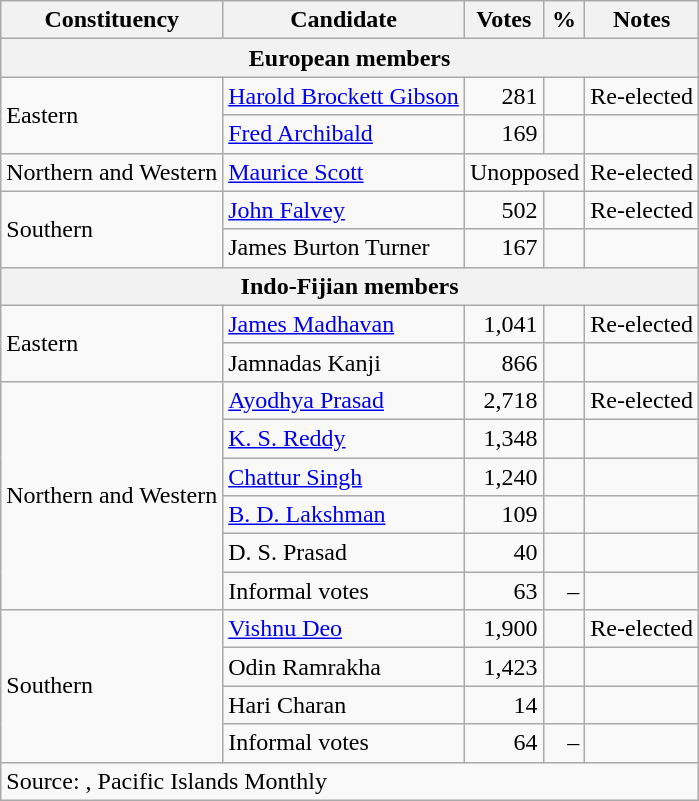<table class=wikitable style=text-align:right>
<tr>
<th>Constituency</th>
<th>Candidate</th>
<th>Votes</th>
<th>%</th>
<th>Notes</th>
</tr>
<tr>
<th colspan=5>European members</th>
</tr>
<tr>
<td align=left rowspan=2>Eastern</td>
<td align=left><a href='#'>Harold Brockett Gibson</a></td>
<td>281</td>
<td></td>
<td align=left>Re-elected</td>
</tr>
<tr>
<td align=left><a href='#'>Fred Archibald</a></td>
<td>169</td>
<td></td>
<td></td>
</tr>
<tr>
<td align=left>Northern and Western</td>
<td align=left><a href='#'>Maurice Scott</a></td>
<td colspan=2 align=center>Unopposed</td>
<td align=left>Re-elected</td>
</tr>
<tr>
<td align=left rowspan=2>Southern</td>
<td align=left><a href='#'>John Falvey</a></td>
<td>502</td>
<td></td>
<td align=left>Re-elected</td>
</tr>
<tr>
<td align=left>James Burton Turner</td>
<td>167</td>
<td></td>
<td></td>
</tr>
<tr>
<th colspan=5>Indo-Fijian members</th>
</tr>
<tr>
<td align=left rowspan=2>Eastern</td>
<td align=left><a href='#'>James Madhavan</a></td>
<td>1,041</td>
<td></td>
<td align=left>Re-elected</td>
</tr>
<tr>
<td align=left>Jamnadas Kanji</td>
<td>866</td>
<td></td>
<td></td>
</tr>
<tr>
<td align=left rowspan=6>Northern and Western</td>
<td align=left><a href='#'>Ayodhya Prasad</a></td>
<td>2,718</td>
<td></td>
<td align=left>Re-elected</td>
</tr>
<tr>
<td align=left><a href='#'>K. S. Reddy</a></td>
<td>1,348</td>
<td></td>
<td></td>
</tr>
<tr>
<td align=left><a href='#'>Chattur Singh</a></td>
<td>1,240</td>
<td></td>
<td></td>
</tr>
<tr>
<td align=left><a href='#'>B. D. Lakshman</a></td>
<td>109</td>
<td></td>
<td></td>
</tr>
<tr>
<td align=left>D. S. Prasad</td>
<td>40</td>
<td></td>
<td></td>
</tr>
<tr>
<td align=left>Informal votes</td>
<td>63</td>
<td>–</td>
<td></td>
</tr>
<tr>
<td align=left rowspan=4>Southern</td>
<td align=left><a href='#'>Vishnu Deo</a></td>
<td>1,900</td>
<td></td>
<td align=left>Re-elected</td>
</tr>
<tr>
<td align=left>Odin Ramrakha</td>
<td>1,423</td>
<td></td>
<td></td>
</tr>
<tr>
<td align=left>Hari Charan</td>
<td>14</td>
<td></td>
<td></td>
</tr>
<tr>
<td align=left>Informal votes</td>
<td>64</td>
<td>–</td>
<td></td>
</tr>
<tr>
<td align=left colspan=5>Source: , Pacific Islands Monthly</td>
</tr>
</table>
